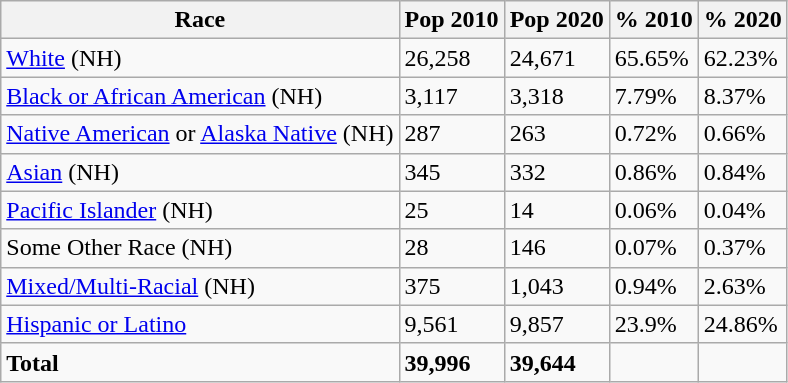<table class="wikitable">
<tr>
<th>Race</th>
<th>Pop 2010</th>
<th>Pop 2020</th>
<th>% 2010</th>
<th>% 2020</th>
</tr>
<tr>
<td><a href='#'>White</a> (NH)</td>
<td>26,258</td>
<td>24,671</td>
<td>65.65%</td>
<td>62.23%</td>
</tr>
<tr>
<td><a href='#'>Black or African American</a> (NH)</td>
<td>3,117</td>
<td>3,318</td>
<td>7.79%</td>
<td>8.37%</td>
</tr>
<tr>
<td><a href='#'>Native American</a> or <a href='#'>Alaska Native</a> (NH)</td>
<td>287</td>
<td>263</td>
<td>0.72%</td>
<td>0.66%</td>
</tr>
<tr>
<td><a href='#'>Asian</a> (NH)</td>
<td>345</td>
<td>332</td>
<td>0.86%</td>
<td>0.84%</td>
</tr>
<tr>
<td><a href='#'>Pacific Islander</a> (NH)</td>
<td>25</td>
<td>14</td>
<td>0.06%</td>
<td>0.04%</td>
</tr>
<tr>
<td>Some Other Race (NH)</td>
<td>28</td>
<td>146</td>
<td>0.07%</td>
<td>0.37%</td>
</tr>
<tr>
<td><a href='#'>Mixed/Multi-Racial</a> (NH)</td>
<td>375</td>
<td>1,043</td>
<td>0.94%</td>
<td>2.63%</td>
</tr>
<tr>
<td><a href='#'>Hispanic or Latino</a></td>
<td>9,561</td>
<td>9,857</td>
<td>23.9%</td>
<td>24.86%</td>
</tr>
<tr>
<td><strong>Total</strong></td>
<td><strong>39,996</strong></td>
<td><strong>39,644</strong></td>
<td></td>
<td></td>
</tr>
</table>
